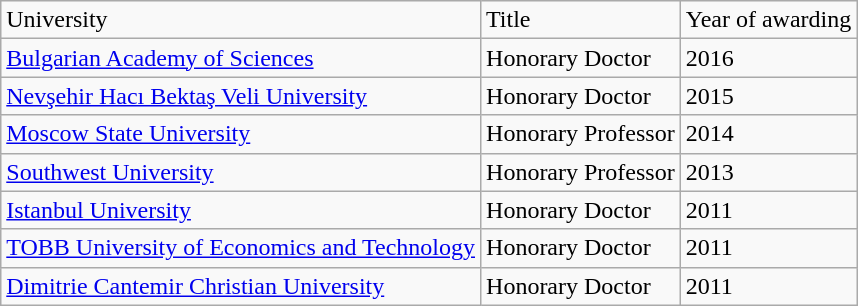<table class="wikitable">
<tr>
<td>University</td>
<td>Title</td>
<td>Year of awarding</td>
</tr>
<tr>
<td><a href='#'>Bulgarian Academy of Sciences</a></td>
<td>Honorary Doctor</td>
<td>2016</td>
</tr>
<tr>
<td><a href='#'>Nevşehir Hacı Bektaş Veli University</a></td>
<td>Honorary Doctor</td>
<td>2015</td>
</tr>
<tr>
<td><a href='#'>Moscow State University</a></td>
<td>Honorary Professor</td>
<td>2014</td>
</tr>
<tr>
<td><a href='#'>Southwest University</a></td>
<td>Honorary Professor</td>
<td>2013</td>
</tr>
<tr>
<td><a href='#'>Istanbul University</a></td>
<td>Honorary Doctor</td>
<td>2011</td>
</tr>
<tr>
<td><a href='#'>TOBB University of Economics and Technology</a></td>
<td>Honorary Doctor</td>
<td>2011</td>
</tr>
<tr>
<td><a href='#'>Dimitrie Cantemir Christian University</a></td>
<td>Honorary Doctor</td>
<td>2011</td>
</tr>
</table>
